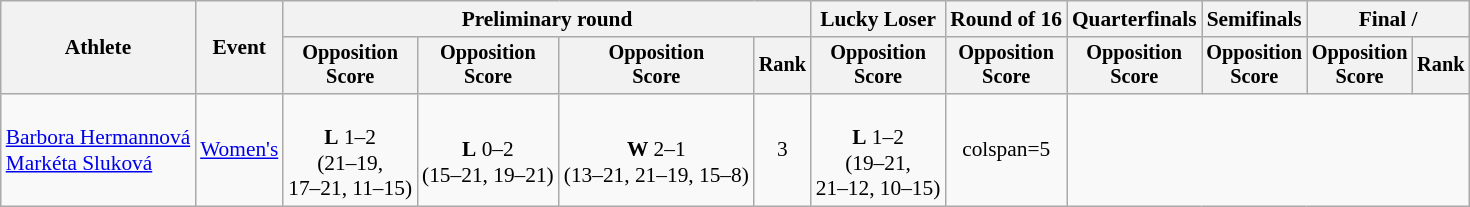<table class=wikitable style="font-size:89%">
<tr align=center>
<th rowspan="2">Athlete</th>
<th rowspan="2">Event</th>
<th colspan=4>Preliminary round</th>
<th>Lucky Loser</th>
<th>Round of 16</th>
<th>Quarterfinals</th>
<th>Semifinals</th>
<th colspan=2>Final / </th>
</tr>
<tr style="font-size:95%">
<th>Opposition<br>Score</th>
<th>Opposition<br>Score</th>
<th>Opposition<br>Score</th>
<th>Rank</th>
<th>Opposition<br>Score</th>
<th>Opposition<br>Score</th>
<th>Opposition<br>Score</th>
<th>Opposition<br>Score</th>
<th>Opposition<br>Score</th>
<th>Rank</th>
</tr>
<tr align=center>
<td align=left><a href='#'>Barbora Hermannová</a><br><a href='#'>Markéta Sluková</a></td>
<td align=left><a href='#'>Women's</a></td>
<td><br><strong>L</strong> 1–2<br>(21–19,<br>17–21, 11–15)</td>
<td><br><strong>L</strong> 0–2<br>(15–21, 19–21)</td>
<td><br><strong>W</strong> 2–1<br>(13–21, 21–19, 15–8)</td>
<td>3</td>
<td><br><strong>L</strong> 1–2<br>(19–21,<br>21–12, 10–15)</td>
<td>colspan=5 </td>
</tr>
</table>
